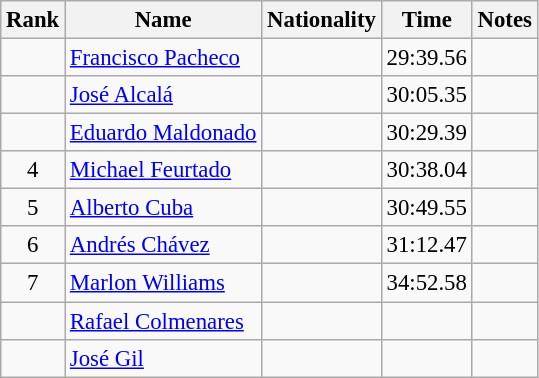<table class="wikitable sortable" style="text-align:center;font-size:95%">
<tr>
<th>Rank</th>
<th>Name</th>
<th>Nationality</th>
<th>Time</th>
<th>Notes</th>
</tr>
<tr>
<td></td>
<td align=left><a href='#'>Francisco Pacheco</a></td>
<td align=left></td>
<td>29:39.56</td>
<td></td>
</tr>
<tr>
<td></td>
<td align=left><a href='#'>José Alcalá</a></td>
<td align=left></td>
<td>30:05.35</td>
<td></td>
</tr>
<tr>
<td></td>
<td align=left><a href='#'>Eduardo Maldonado</a></td>
<td align=left></td>
<td>30:29.39</td>
<td></td>
</tr>
<tr>
<td>4</td>
<td align=left><a href='#'>Michael Feurtado</a></td>
<td align=left></td>
<td>30:38.04</td>
<td></td>
</tr>
<tr>
<td>5</td>
<td align=left><a href='#'>Alberto Cuba</a></td>
<td align=left></td>
<td>30:49.55</td>
<td></td>
</tr>
<tr>
<td>6</td>
<td align=left><a href='#'>Andrés Chávez</a></td>
<td align=left></td>
<td>31:12.47</td>
<td></td>
</tr>
<tr>
<td>7</td>
<td align=left><a href='#'>Marlon Williams</a></td>
<td align=left></td>
<td>34:52.58</td>
<td></td>
</tr>
<tr>
<td></td>
<td align=left><a href='#'>Rafael Colmenares</a></td>
<td align=left></td>
<td></td>
<td></td>
</tr>
<tr>
<td></td>
<td align=left><a href='#'>José Gil</a></td>
<td align=left></td>
<td></td>
<td></td>
</tr>
</table>
